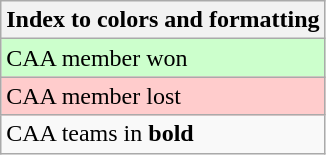<table class="wikitable">
<tr>
<th>Index to colors and formatting</th>
</tr>
<tr bgcolor= #ccffcc>
<td>CAA member won</td>
</tr>
<tr bgcolor=#ffcccc>
<td>CAA member lost</td>
</tr>
<tr>
<td>CAA teams in <strong>bold</strong></td>
</tr>
</table>
